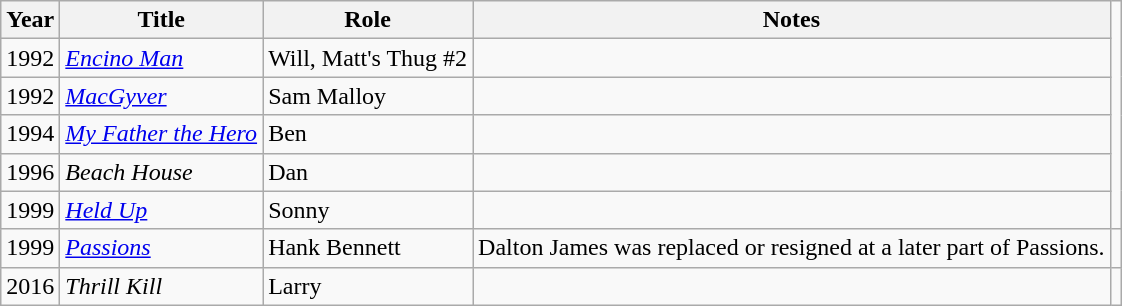<table class="wikitable">
<tr>
<th>Year</th>
<th>Title</th>
<th>Role</th>
<th>Notes</th>
</tr>
<tr>
<td>1992</td>
<td><em><a href='#'>Encino Man</a></em></td>
<td>Will, Matt's Thug #2</td>
<td></td>
</tr>
<tr>
<td>1992</td>
<td><em><a href='#'>MacGyver</a></em></td>
<td>Sam Malloy</td>
<td></td>
</tr>
<tr>
<td>1994</td>
<td><em><a href='#'>My Father the Hero</a></em></td>
<td>Ben</td>
<td></td>
</tr>
<tr>
<td>1996</td>
<td><em>Beach House</em></td>
<td>Dan</td>
<td></td>
</tr>
<tr>
<td>1999</td>
<td><em><a href='#'>Held Up</a></em></td>
<td>Sonny</td>
<td></td>
</tr>
<tr>
<td>1999</td>
<td><em><a href='#'>Passions</a></em></td>
<td>Hank Bennett</td>
<td>Dalton James was replaced or resigned at a later part of Passions.</td>
<td></td>
</tr>
<tr>
<td>2016</td>
<td><em>Thrill Kill</em></td>
<td>Larry</td>
<td></td>
</tr>
</table>
